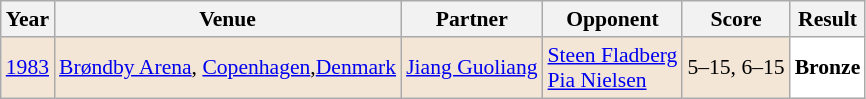<table class="sortable wikitable" style="font-size: 90%;">
<tr>
<th>Year</th>
<th>Venue</th>
<th>Partner</th>
<th>Opponent</th>
<th>Score</th>
<th>Result</th>
</tr>
<tr style="background:#F3E6D7">
<td align="center"><a href='#'>1983</a></td>
<td align="left"><a href='#'>Brøndby Arena</a>, <a href='#'>Copenhagen</a>,<a href='#'>Denmark</a></td>
<td align="left"> <a href='#'>Jiang Guoliang</a></td>
<td align="left"> <a href='#'>Steen Fladberg</a><br> <a href='#'>Pia Nielsen</a></td>
<td align="left">5–15, 6–15</td>
<td style="text-align:left; background: white"> <strong>Bronze</strong></td>
</tr>
</table>
